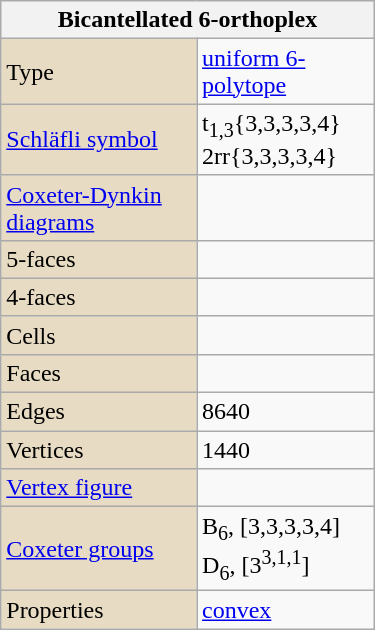<table class="wikitable" align="right" style="margin-left:10px" width="250">
<tr>
<th bgcolor=#e7dcc3 colspan=2>Bicantellated 6-orthoplex</th>
</tr>
<tr>
<td bgcolor=#e7dcc3>Type</td>
<td><a href='#'>uniform 6-polytope</a></td>
</tr>
<tr>
<td bgcolor=#e7dcc3><a href='#'>Schläfli symbol</a></td>
<td>t<sub>1,3</sub>{3,3,3,3,4}<br>2rr{3,3,3,3,4}</td>
</tr>
<tr>
<td bgcolor=#e7dcc3><a href='#'>Coxeter-Dynkin diagrams</a></td>
<td><br><br></td>
</tr>
<tr>
<td bgcolor=#e7dcc3>5-faces</td>
<td></td>
</tr>
<tr>
<td bgcolor=#e7dcc3>4-faces</td>
<td></td>
</tr>
<tr>
<td bgcolor=#e7dcc3>Cells</td>
<td></td>
</tr>
<tr>
<td bgcolor=#e7dcc3>Faces</td>
<td></td>
</tr>
<tr>
<td bgcolor=#e7dcc3>Edges</td>
<td>8640</td>
</tr>
<tr>
<td bgcolor=#e7dcc3>Vertices</td>
<td>1440</td>
</tr>
<tr>
<td bgcolor=#e7dcc3><a href='#'>Vertex figure</a></td>
<td></td>
</tr>
<tr>
<td bgcolor=#e7dcc3><a href='#'>Coxeter groups</a></td>
<td>B<sub>6</sub>, [3,3,3,3,4]<br>D<sub>6</sub>, [3<sup>3,1,1</sup>]</td>
</tr>
<tr>
<td bgcolor=#e7dcc3>Properties</td>
<td><a href='#'>convex</a></td>
</tr>
</table>
